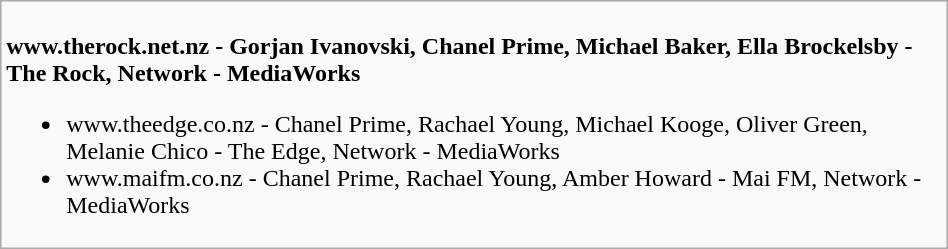<table class=wikitable width="50%">
<tr>
<td valign="top" width="50%"><br>
<strong>www.therock.net.nz - Gorjan Ivanovski, Chanel Prime, Michael Baker, Ella Brockelsby - The Rock, Network - MediaWorks</strong><ul><li>www.theedge.co.nz - Chanel Prime, Rachael Young, Michael Kooge, Oliver Green, Melanie Chico - The Edge, Network - MediaWorks</li><li>www.maifm.co.nz - Chanel Prime, Rachael Young, Amber Howard - Mai FM, Network - MediaWorks</li></ul></td>
</tr>
</table>
